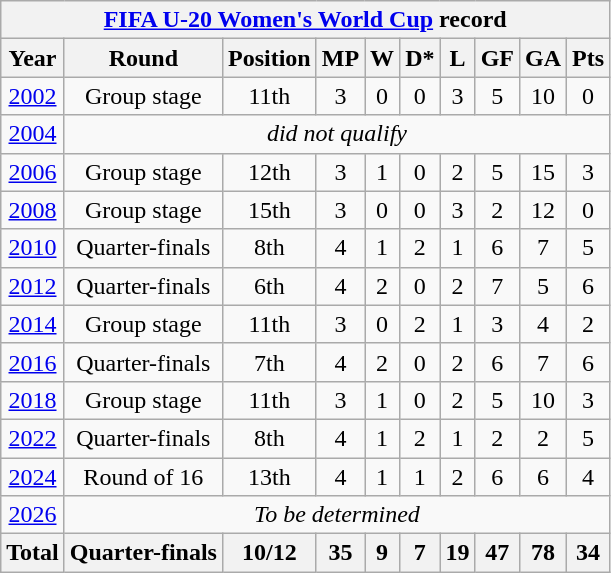<table class="wikitable" style="text-align: center;">
<tr>
<th colspan=10><a href='#'>FIFA U-20 Women's World Cup</a> record</th>
</tr>
<tr>
<th>Year</th>
<th>Round</th>
<th>Position</th>
<th>MP</th>
<th>W</th>
<th>D*</th>
<th>L</th>
<th>GF</th>
<th>GA</th>
<th>Pts</th>
</tr>
<tr>
<td> <a href='#'>2002</a></td>
<td>Group stage</td>
<td>11th</td>
<td>3</td>
<td>0</td>
<td>0</td>
<td>3</td>
<td>5</td>
<td>10</td>
<td>0</td>
</tr>
<tr>
<td> <a href='#'>2004</a></td>
<td colspan=9><em>did not qualify</em></td>
</tr>
<tr>
<td> <a href='#'>2006</a></td>
<td>Group stage</td>
<td>12th</td>
<td>3</td>
<td>1</td>
<td>0</td>
<td>2</td>
<td>5</td>
<td>15</td>
<td>3</td>
</tr>
<tr>
<td> <a href='#'>2008</a></td>
<td>Group stage</td>
<td>15th</td>
<td>3</td>
<td>0</td>
<td>0</td>
<td>3</td>
<td>2</td>
<td>12</td>
<td>0</td>
</tr>
<tr>
<td> <a href='#'>2010</a></td>
<td>Quarter-finals</td>
<td>8th</td>
<td>4</td>
<td>1</td>
<td>2</td>
<td>1</td>
<td>6</td>
<td>7</td>
<td>5</td>
</tr>
<tr>
<td> <a href='#'>2012</a></td>
<td>Quarter-finals</td>
<td>6th</td>
<td>4</td>
<td>2</td>
<td>0</td>
<td>2</td>
<td>7</td>
<td>5</td>
<td>6</td>
</tr>
<tr>
<td> <a href='#'>2014</a></td>
<td>Group stage</td>
<td>11th</td>
<td>3</td>
<td>0</td>
<td>2</td>
<td>1</td>
<td>3</td>
<td>4</td>
<td>2</td>
</tr>
<tr>
<td> <a href='#'>2016</a></td>
<td>Quarter-finals</td>
<td>7th</td>
<td>4</td>
<td>2</td>
<td>0</td>
<td>2</td>
<td>6</td>
<td>7</td>
<td>6</td>
</tr>
<tr>
<td> <a href='#'>2018</a></td>
<td>Group stage</td>
<td>11th</td>
<td>3</td>
<td>1</td>
<td>0</td>
<td>2</td>
<td>5</td>
<td>10</td>
<td>3</td>
</tr>
<tr>
<td> <a href='#'>2022</a></td>
<td>Quarter-finals</td>
<td>8th</td>
<td>4</td>
<td>1</td>
<td>2</td>
<td>1</td>
<td>2</td>
<td>2</td>
<td>5</td>
</tr>
<tr>
<td> <a href='#'>2024</a></td>
<td>Round of 16</td>
<td>13th</td>
<td>4</td>
<td>1</td>
<td>1</td>
<td>2</td>
<td>6</td>
<td>6</td>
<td>4</td>
</tr>
<tr>
<td> <a href='#'>2026</a></td>
<td colspan=9><em>To be determined</em></td>
</tr>
<tr>
<th>Total</th>
<th>Quarter-finals</th>
<th>10/12</th>
<th>35</th>
<th>9</th>
<th>7</th>
<th>19</th>
<th>47</th>
<th>78</th>
<th>34</th>
</tr>
</table>
